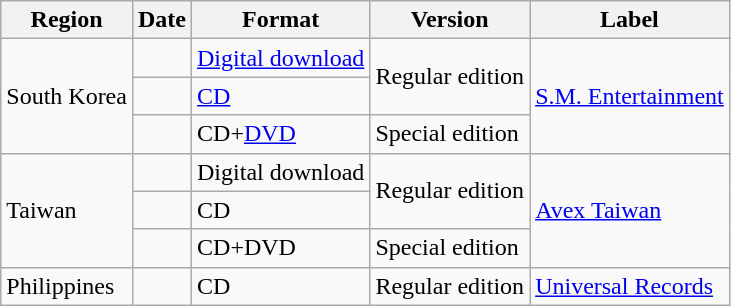<table class="wikitable">
<tr>
<th>Region</th>
<th>Date</th>
<th>Format</th>
<th>Version</th>
<th>Label</th>
</tr>
<tr>
<td rowspan="3">South Korea</td>
<td></td>
<td><a href='#'>Digital download</a></td>
<td rowspan="2">Regular edition</td>
<td rowspan="3"><a href='#'>S.M. Entertainment</a></td>
</tr>
<tr>
<td></td>
<td><a href='#'>CD</a></td>
</tr>
<tr>
<td></td>
<td>CD+<a href='#'>DVD</a></td>
<td>Special edition</td>
</tr>
<tr>
<td rowspan="3">Taiwan</td>
<td></td>
<td>Digital download</td>
<td rowspan="2">Regular edition</td>
<td rowspan="3"><a href='#'>Avex Taiwan</a></td>
</tr>
<tr>
<td></td>
<td>CD</td>
</tr>
<tr>
<td></td>
<td>CD+DVD</td>
<td>Special edition</td>
</tr>
<tr>
<td>Philippines</td>
<td></td>
<td>CD</td>
<td>Regular edition</td>
<td><a href='#'>Universal Records</a></td>
</tr>
</table>
